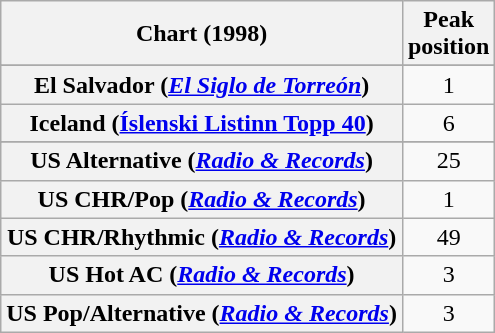<table class="wikitable sortable plainrowheaders" style="text-align:center">
<tr>
<th>Chart (1998)</th>
<th>Peak<br>position</th>
</tr>
<tr>
</tr>
<tr>
</tr>
<tr>
</tr>
<tr>
<th scope="row">El Salvador (<em><a href='#'>El Siglo de Torreón</a></em>)</th>
<td>1</td>
</tr>
<tr>
<th scope="row">Iceland (<a href='#'>Íslenski Listinn Topp 40</a>)</th>
<td>6</td>
</tr>
<tr>
</tr>
<tr>
</tr>
<tr>
</tr>
<tr>
</tr>
<tr>
<th scope="row">US Alternative (<em><a href='#'>Radio & Records</a></em>)</th>
<td>25</td>
</tr>
<tr>
<th scope="row">US CHR/Pop (<em><a href='#'>Radio & Records</a></em>)</th>
<td>1</td>
</tr>
<tr>
<th scope="row">US CHR/Rhythmic (<em><a href='#'>Radio & Records</a></em>)</th>
<td>49</td>
</tr>
<tr>
<th scope="row">US Hot AC (<em><a href='#'>Radio & Records</a></em>)</th>
<td>3</td>
</tr>
<tr>
<th scope="row">US Pop/Alternative (<em><a href='#'>Radio & Records</a></em>)</th>
<td>3</td>
</tr>
</table>
